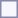<table style="border:1px solid #8888aa; background-color:#f7f8ff; padding:5px; font-size:95%; margin: 0px 12px 12px 0px;">
</table>
